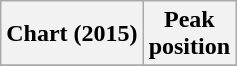<table class="wikitable sortable plainrowheaders" style="text-align:center">
<tr>
<th scope="col">Chart (2015)</th>
<th scope="col">Peak<br> position</th>
</tr>
<tr>
</tr>
</table>
